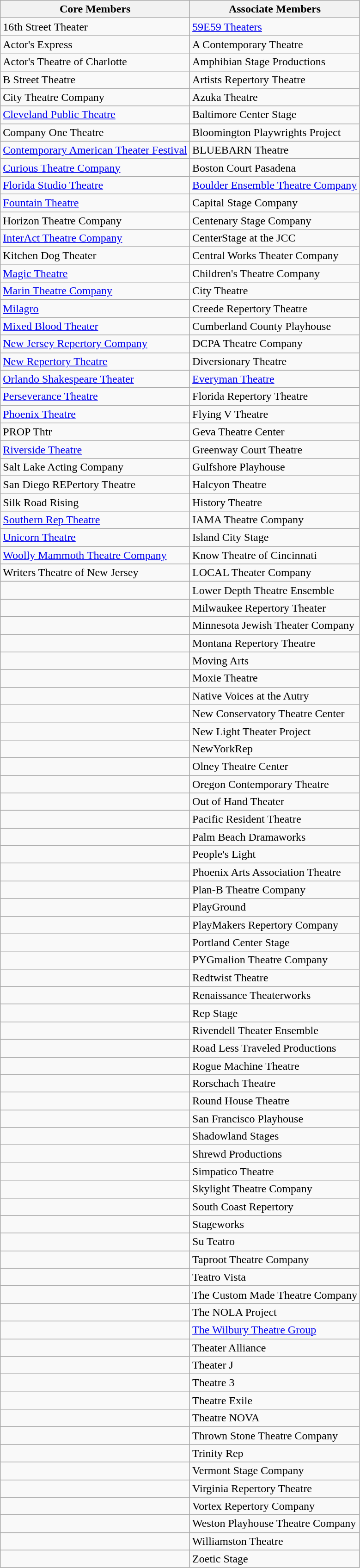<table class="wikitable sortable">
<tr>
<th>Core Members</th>
<th>Associate Members</th>
</tr>
<tr>
<td>16th Street Theater</td>
<td><a href='#'>59E59 Theaters</a></td>
</tr>
<tr>
<td>Actor's Express</td>
<td>A Contemporary Theatre</td>
</tr>
<tr>
<td>Actor's Theatre of Charlotte</td>
<td>Amphibian Stage Productions</td>
</tr>
<tr>
<td>B Street Theatre</td>
<td>Artists Repertory Theatre</td>
</tr>
<tr>
<td>City Theatre Company</td>
<td>Azuka Theatre</td>
</tr>
<tr>
<td><a href='#'>Cleveland Public Theatre</a></td>
<td>Baltimore Center Stage</td>
</tr>
<tr>
<td>Company One Theatre</td>
<td>Bloomington Playwrights Project</td>
</tr>
<tr>
<td><a href='#'>Contemporary American Theater Festival</a></td>
<td>BLUEBARN Theatre</td>
</tr>
<tr>
<td><a href='#'>Curious Theatre Company</a></td>
<td>Boston Court Pasadena</td>
</tr>
<tr>
<td><a href='#'>Florida Studio Theatre</a></td>
<td><a href='#'>Boulder Ensemble Theatre Company</a></td>
</tr>
<tr>
<td><a href='#'>Fountain Theatre</a></td>
<td>Capital Stage Company</td>
</tr>
<tr>
<td>Horizon Theatre Company</td>
<td>Centenary Stage Company</td>
</tr>
<tr>
<td><a href='#'>InterAct Theatre Company</a></td>
<td>CenterStage at the JCC</td>
</tr>
<tr>
<td>Kitchen Dog Theater</td>
<td>Central Works Theater Company</td>
</tr>
<tr>
<td><a href='#'>Magic Theatre</a></td>
<td>Children's Theatre Company</td>
</tr>
<tr>
<td><a href='#'>Marin Theatre Company</a></td>
<td>City Theatre</td>
</tr>
<tr>
<td><a href='#'>Milagro</a></td>
<td>Creede Repertory Theatre</td>
</tr>
<tr>
<td><a href='#'>Mixed Blood Theater</a></td>
<td>Cumberland County Playhouse</td>
</tr>
<tr>
<td><a href='#'>New Jersey Repertory Company</a></td>
<td>DCPA Theatre Company</td>
</tr>
<tr>
<td><a href='#'>New Repertory Theatre</a></td>
<td>Diversionary Theatre</td>
</tr>
<tr>
<td><a href='#'>Orlando Shakespeare Theater</a></td>
<td><a href='#'>Everyman Theatre</a></td>
</tr>
<tr>
<td><a href='#'>Perseverance Theatre</a></td>
<td>Florida Repertory Theatre</td>
</tr>
<tr>
<td><a href='#'>Phoenix Theatre</a></td>
<td>Flying V Theatre</td>
</tr>
<tr>
<td>PROP Thtr</td>
<td>Geva Theatre Center</td>
</tr>
<tr>
<td><a href='#'>Riverside Theatre</a></td>
<td>Greenway Court Theatre</td>
</tr>
<tr>
<td>Salt Lake Acting Company</td>
<td>Gulfshore Playhouse</td>
</tr>
<tr>
<td>San Diego REPertory Theatre</td>
<td>Halcyon Theatre</td>
</tr>
<tr>
<td>Silk Road Rising</td>
<td>History Theatre</td>
</tr>
<tr>
<td><a href='#'>Southern Rep Theatre</a></td>
<td>IAMA Theatre Company</td>
</tr>
<tr>
<td><a href='#'>Unicorn Theatre</a></td>
<td>Island City Stage</td>
</tr>
<tr>
<td><a href='#'>Woolly Mammoth Theatre Company</a></td>
<td>Know Theatre of Cincinnati</td>
</tr>
<tr>
<td>Writers Theatre of New Jersey</td>
<td>LOCAL Theater Company</td>
</tr>
<tr>
<td></td>
<td>Lower Depth Theatre Ensemble</td>
</tr>
<tr>
<td></td>
<td>Milwaukee Repertory Theater</td>
</tr>
<tr>
<td></td>
<td>Minnesota Jewish Theater Company</td>
</tr>
<tr>
<td></td>
<td>Montana Repertory Theatre</td>
</tr>
<tr>
<td></td>
<td>Moving Arts</td>
</tr>
<tr>
<td></td>
<td>Moxie Theatre</td>
</tr>
<tr>
<td></td>
<td>Native Voices at the Autry</td>
</tr>
<tr>
<td></td>
<td>New Conservatory Theatre Center</td>
</tr>
<tr>
<td></td>
<td>New Light Theater Project</td>
</tr>
<tr>
<td></td>
<td>NewYorkRep</td>
</tr>
<tr>
<td></td>
<td>Olney Theatre Center</td>
</tr>
<tr>
<td></td>
<td>Oregon Contemporary Theatre</td>
</tr>
<tr>
<td></td>
<td>Out of Hand Theater</td>
</tr>
<tr>
<td></td>
<td>Pacific Resident Theatre</td>
</tr>
<tr>
<td></td>
<td>Palm Beach Dramaworks</td>
</tr>
<tr>
<td></td>
<td>People's Light</td>
</tr>
<tr>
<td></td>
<td>Phoenix Arts Association Theatre</td>
</tr>
<tr>
<td></td>
<td>Plan-B Theatre Company</td>
</tr>
<tr>
<td></td>
<td>PlayGround</td>
</tr>
<tr>
<td></td>
<td>PlayMakers Repertory Company</td>
</tr>
<tr>
<td></td>
<td>Portland Center Stage</td>
</tr>
<tr>
<td></td>
<td>PYGmalion Theatre Company</td>
</tr>
<tr>
<td></td>
<td>Redtwist Theatre</td>
</tr>
<tr>
<td></td>
<td>Renaissance Theaterworks</td>
</tr>
<tr>
<td></td>
<td>Rep Stage</td>
</tr>
<tr>
<td></td>
<td>Rivendell Theater Ensemble</td>
</tr>
<tr>
<td></td>
<td>Road Less Traveled Productions</td>
</tr>
<tr>
<td></td>
<td>Rogue Machine Theatre</td>
</tr>
<tr>
<td></td>
<td>Rorschach Theatre</td>
</tr>
<tr>
<td></td>
<td>Round House Theatre</td>
</tr>
<tr>
<td></td>
<td>San Francisco Playhouse</td>
</tr>
<tr>
<td></td>
<td>Shadowland Stages</td>
</tr>
<tr>
<td></td>
<td>Shrewd Productions</td>
</tr>
<tr>
<td></td>
<td>Simpatico Theatre</td>
</tr>
<tr>
<td></td>
<td>Skylight Theatre Company</td>
</tr>
<tr>
<td></td>
<td>South Coast Repertory</td>
</tr>
<tr>
<td></td>
<td>Stageworks</td>
</tr>
<tr>
<td></td>
<td>Su Teatro</td>
</tr>
<tr>
<td></td>
<td>Taproot Theatre Company</td>
</tr>
<tr>
<td></td>
<td>Teatro Vista</td>
</tr>
<tr>
<td></td>
<td>The Custom Made Theatre Company</td>
</tr>
<tr>
<td></td>
<td>The NOLA Project</td>
</tr>
<tr>
<td></td>
<td><a href='#'>The Wilbury Theatre Group</a></td>
</tr>
<tr>
<td></td>
<td>Theater Alliance</td>
</tr>
<tr>
<td></td>
<td>Theater J</td>
</tr>
<tr>
<td></td>
<td>Theatre 3</td>
</tr>
<tr>
<td></td>
<td>Theatre Exile</td>
</tr>
<tr>
<td></td>
<td>Theatre NOVA</td>
</tr>
<tr>
<td></td>
<td>Thrown Stone Theatre Company</td>
</tr>
<tr>
<td></td>
<td>Trinity Rep</td>
</tr>
<tr>
<td></td>
<td>Vermont Stage Company</td>
</tr>
<tr>
<td></td>
<td>Virginia Repertory Theatre</td>
</tr>
<tr>
<td></td>
<td>Vortex Repertory Company</td>
</tr>
<tr>
<td></td>
<td>Weston Playhouse Theatre Company</td>
</tr>
<tr>
<td></td>
<td>Williamston Theatre</td>
</tr>
<tr>
<td></td>
<td>Zoetic Stage</td>
</tr>
</table>
